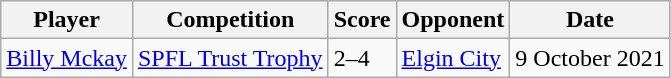<table class="wikitable">
<tr>
<th>Player</th>
<th>Competition</th>
<th>Score</th>
<th>Opponent</th>
<th>Date</th>
</tr>
<tr>
<td> <a href='#'>Billy Mckay</a></td>
<td><a href='#'>SPFL Trust Trophy</a></td>
<td>2–4</td>
<td><a href='#'>Elgin City</a></td>
<td>9 October 2021</td>
</tr>
</table>
